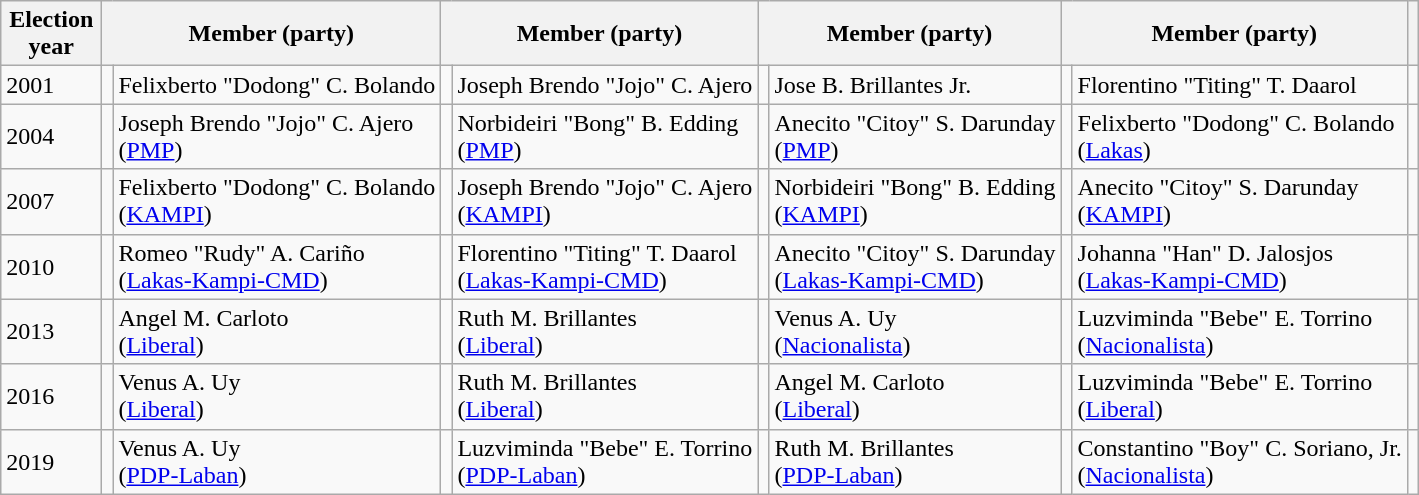<table class=wikitable>
<tr>
<th width=60px>Election<br>year</th>
<th colspan=2 width=140px>Member (party)</th>
<th colspan=2 width=140px>Member (party)</th>
<th colspan=2 width=140px>Member (party)</th>
<th colspan=2 width=140px>Member (party)</th>
<th !></th>
</tr>
<tr>
<td>2001</td>
<td></td>
<td>Felixberto "Dodong" C. Bolando</td>
<td></td>
<td>Joseph Brendo "Jojo" C. Ajero</td>
<td></td>
<td>Jose B. Brillantes Jr.</td>
<td></td>
<td>Florentino "Titing" T. Daarol</td>
<td></td>
</tr>
<tr>
<td>2004</td>
<td bgcolor=></td>
<td>Joseph Brendo "Jojo" C. Ajero<br>(<a href='#'>PMP</a>)</td>
<td bgcolor=></td>
<td>Norbideiri "Bong" B. Edding<br>(<a href='#'>PMP</a>)</td>
<td bgcolor=></td>
<td>Anecito "Citoy" S. Darunday<br>(<a href='#'>PMP</a>)</td>
<td bgcolor=></td>
<td>Felixberto "Dodong" C. Bolando<br>(<a href='#'>Lakas</a>)</td>
<td></td>
</tr>
<tr>
<td>2007</td>
<td bgcolor=></td>
<td>Felixberto "Dodong" C. Bolando<br>(<a href='#'>KAMPI</a>)</td>
<td bgcolor=></td>
<td>Joseph Brendo "Jojo" C. Ajero<br>(<a href='#'>KAMPI</a>)</td>
<td bgcolor=></td>
<td>Norbideiri "Bong" B. Edding<br>(<a href='#'>KAMPI</a>)</td>
<td bgcolor=></td>
<td>Anecito "Citoy" S. Darunday<br>(<a href='#'>KAMPI</a>)</td>
<td></td>
</tr>
<tr>
<td>2010</td>
<td bgcolor=></td>
<td>Romeo "Rudy" A. Cariño<br>(<a href='#'>Lakas-Kampi-CMD</a>)</td>
<td bgcolor=></td>
<td>Florentino "Titing" T. Daarol<br>(<a href='#'>Lakas-Kampi-CMD</a>)</td>
<td bgcolor=></td>
<td>Anecito "Citoy" S. Darunday<br>(<a href='#'>Lakas-Kampi-CMD</a>)</td>
<td bgcolor=></td>
<td>Johanna "Han" D. Jalosjos<br>(<a href='#'>Lakas-Kampi-CMD</a>)</td>
<td></td>
</tr>
<tr>
<td>2013</td>
<td bgcolor=></td>
<td>Angel M. Carloto<br>(<a href='#'>Liberal</a>)</td>
<td bgcolor=></td>
<td>Ruth M. Brillantes<br>(<a href='#'>Liberal</a>)</td>
<td bgcolor=></td>
<td>Venus A. Uy<br>(<a href='#'>Nacionalista</a>)</td>
<td bgcolor=></td>
<td>Luzviminda "Bebe" E. Torrino<br>(<a href='#'>Nacionalista</a>)</td>
<td></td>
</tr>
<tr>
<td>2016</td>
<td bgcolor=></td>
<td>Venus A. Uy<br>(<a href='#'>Liberal</a>)</td>
<td bgcolor=></td>
<td>Ruth M. Brillantes<br>(<a href='#'>Liberal</a>)</td>
<td bgcolor=></td>
<td>Angel M. Carloto<br>(<a href='#'>Liberal</a>)</td>
<td bgcolor=></td>
<td>Luzviminda "Bebe" E. Torrino<br>(<a href='#'>Liberal</a>)</td>
<td></td>
</tr>
<tr>
<td>2019</td>
<td bgcolor=></td>
<td>Venus A. Uy<br>(<a href='#'>PDP-Laban</a>)</td>
<td bgcolor=></td>
<td>Luzviminda "Bebe" E. Torrino<br>(<a href='#'>PDP-Laban</a>)</td>
<td bgcolor=></td>
<td>Ruth M. Brillantes<br>(<a href='#'>PDP-Laban</a>)</td>
<td bgcolor=></td>
<td>Constantino "Boy" C. Soriano, Jr.<br>(<a href='#'>Nacionalista</a>)</td>
<td></td>
</tr>
</table>
